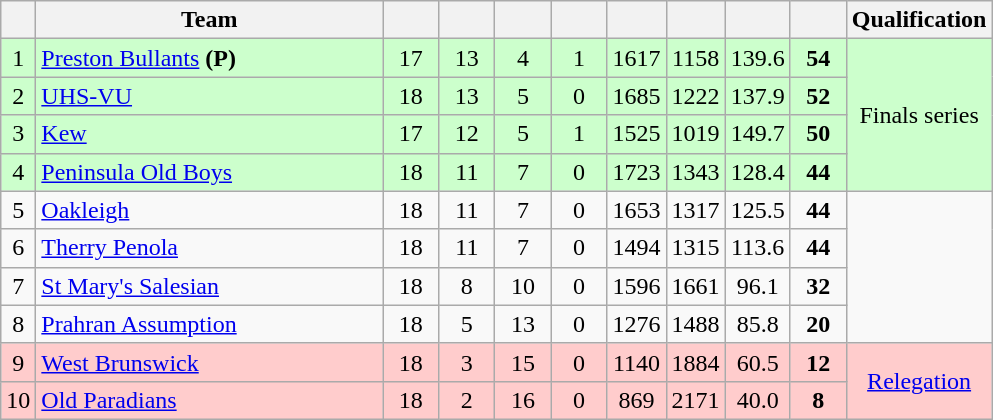<table class="wikitable" style="text-align:center; margin-bottom:0">
<tr>
<th style="width:10px"></th>
<th style="width:35%;">Team</th>
<th style="width:30px;"></th>
<th style="width:30px;"></th>
<th style="width:30px;"></th>
<th style="width:30px;"></th>
<th style="width:30px;"></th>
<th style="width:30px;"></th>
<th style="width:30px;"></th>
<th style="width:30px;"></th>
<th>Qualification</th>
</tr>
<tr style="background:#ccffcc;">
<td>1</td>
<td style="text-align:left;"><a href='#'>Preston Bullants</a> <strong>(P)</strong></td>
<td>17</td>
<td>13</td>
<td>4</td>
<td>1</td>
<td>1617</td>
<td>1158</td>
<td>139.6</td>
<td><strong>54</strong></td>
<td rowspan=4>Finals series</td>
</tr>
<tr style="background:#ccffcc;">
<td>2</td>
<td style="text-align:left;"><a href='#'>UHS-VU</a></td>
<td>18</td>
<td>13</td>
<td>5</td>
<td>0</td>
<td>1685</td>
<td>1222</td>
<td>137.9</td>
<td><strong>52</strong></td>
</tr>
<tr style="background:#ccffcc;">
<td>3</td>
<td style="text-align:left;"><a href='#'>Kew</a></td>
<td>17</td>
<td>12</td>
<td>5</td>
<td>1</td>
<td>1525</td>
<td>1019</td>
<td>149.7</td>
<td><strong>50</strong></td>
</tr>
<tr style="background:#ccffcc;">
<td>4</td>
<td style="text-align:left;"><a href='#'>Peninsula Old Boys</a></td>
<td>18</td>
<td>11</td>
<td>7</td>
<td>0</td>
<td>1723</td>
<td>1343</td>
<td>128.4</td>
<td><strong>44</strong></td>
</tr>
<tr>
<td>5</td>
<td style="text-align:left;"><a href='#'>Oakleigh</a></td>
<td>18</td>
<td>11</td>
<td>7</td>
<td>0</td>
<td>1653</td>
<td>1317</td>
<td>125.5</td>
<td><strong>44</strong></td>
</tr>
<tr>
<td>6</td>
<td style="text-align:left;"><a href='#'>Therry Penola</a></td>
<td>18</td>
<td>11</td>
<td>7</td>
<td>0</td>
<td>1494</td>
<td>1315</td>
<td>113.6</td>
<td><strong>44</strong></td>
</tr>
<tr>
<td>7</td>
<td style="text-align:left;"><a href='#'>St Mary's Salesian</a></td>
<td>18</td>
<td>8</td>
<td>10</td>
<td>0</td>
<td>1596</td>
<td>1661</td>
<td>96.1</td>
<td><strong>32</strong></td>
</tr>
<tr>
<td>8</td>
<td style="text-align:left;"><a href='#'>Prahran Assumption</a></td>
<td>18</td>
<td>5</td>
<td>13</td>
<td>0</td>
<td>1276</td>
<td>1488</td>
<td>85.8</td>
<td><strong>20</strong></td>
</tr>
<tr style="background:#FFCCCC;">
<td>9</td>
<td style="text-align:left;"><a href='#'>West Brunswick</a></td>
<td>18</td>
<td>3</td>
<td>15</td>
<td>0</td>
<td>1140</td>
<td>1884</td>
<td>60.5</td>
<td><strong>12</strong></td>
<td rowspan=2><a href='#'>Relegation</a></td>
</tr>
<tr style="background:#FFCCCC;">
<td>10</td>
<td style="text-align:left;"><a href='#'>Old Paradians</a></td>
<td>18</td>
<td>2</td>
<td>16</td>
<td>0</td>
<td>869</td>
<td>2171</td>
<td>40.0</td>
<td><strong>8</strong></td>
</tr>
</table>
